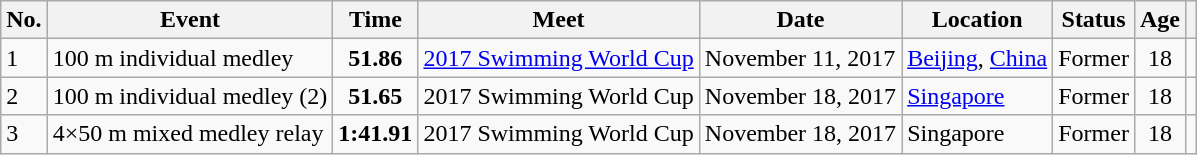<table class="wikitable sortable">
<tr>
<th>No.</th>
<th>Event</th>
<th>Time</th>
<th>Meet</th>
<th>Date</th>
<th>Location</th>
<th>Status</th>
<th>Age</th>
<th></th>
</tr>
<tr>
<td>1</td>
<td>100 m individual medley</td>
<td style="text-align:center;"><strong>51.86</strong></td>
<td><a href='#'>2017 Swimming World Cup</a></td>
<td>November 11, 2017</td>
<td><a href='#'>Beijing</a>, <a href='#'>China</a></td>
<td>Former</td>
<td style="text-align:center;">18</td>
<td style="text-align:center;"></td>
</tr>
<tr>
<td>2</td>
<td>100 m individual medley (2)</td>
<td style="text-align:center;"><strong>51.65</strong></td>
<td>2017 Swimming World Cup</td>
<td>November 18, 2017</td>
<td><a href='#'>Singapore</a></td>
<td>Former</td>
<td style="text-align:center;">18</td>
<td style="text-align:center;"></td>
</tr>
<tr>
<td>3</td>
<td>4×50 m mixed medley relay</td>
<td style="text-align:center;"><strong>1:41.91</strong></td>
<td>2017 Swimming World Cup</td>
<td>November 18, 2017</td>
<td>Singapore</td>
<td>Former</td>
<td style="text-align:center;">18</td>
<td style="text-align:center;"></td>
</tr>
</table>
